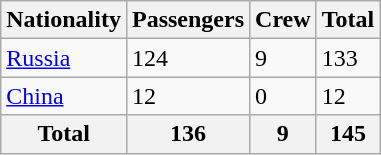<table class="wikitable" width="align">
<tr>
<th>Nationality</th>
<th>Passengers</th>
<th>Crew</th>
<th>Total</th>
</tr>
<tr>
<td><a href='#'>Russia</a></td>
<td>124</td>
<td>9</td>
<td>133</td>
</tr>
<tr>
<td><a href='#'>China</a></td>
<td>12</td>
<td>0</td>
<td>12</td>
</tr>
<tr>
<th>Total</th>
<th>136</th>
<th>9</th>
<th>145</th>
</tr>
</table>
